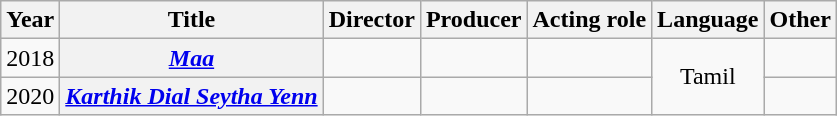<table class="wikitable plainrowheaders sortable">
<tr>
<th scope="col">Year</th>
<th scope="col">Title</th>
<th scope="col">Director</th>
<th scope="col">Producer</th>
<th scope="col">Acting role</th>
<th scope="col">Language</th>
<th scope="col" class="unsortable">Other</th>
</tr>
<tr>
<td style="text-align:center;">2018</td>
<th scope="row"><em><a href='#'>Maa</a></em></th>
<td></td>
<td></td>
<td></td>
<td rowspan="2" style="text-align:center;">Tamil</td>
<td style="text-align:center;"></td>
</tr>
<tr>
<td style="text-align:center;">2020</td>
<th scope="row"><em><a href='#'>Karthik Dial Seytha Yenn</a></em></th>
<td></td>
<td></td>
<td></td>
<td style="text-align:center;"></td>
</tr>
</table>
